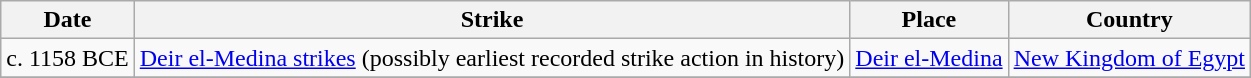<table class="wikitable sortable">
<tr>
<th>Date</th>
<th>Strike</th>
<th>Place</th>
<th>Country</th>
</tr>
<tr>
<td>c. 1158 BCE</td>
<td><a href='#'>Deir el-Medina strikes</a> (possibly earliest recorded strike action in history)</td>
<td><a href='#'>Deir el-Medina</a></td>
<td><a href='#'>New Kingdom of Egypt</a></td>
</tr>
<tr>
</tr>
</table>
